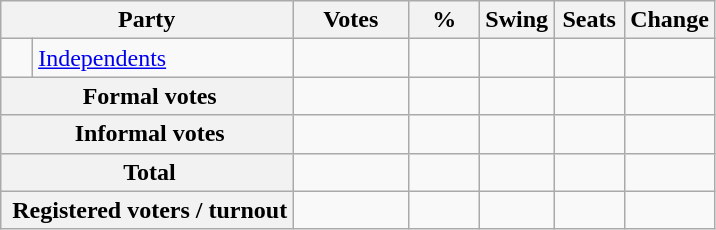<table class="wikitable" style="text-align:right; margin-bottom:0">
<tr>
<th style="width:10px" colspan=3>Party</th>
<th style="width:70px;">Votes</th>
<th style="width:40px;">%</th>
<th style="width:40px;">Swing</th>
<th style="width:40px;">Seats</th>
<th style="width:40px;">Change</th>
</tr>
<tr>
<td> </td>
<td style="text-align:left;" colspan="2"><a href='#'>Independents</a></td>
<td></td>
<td></td>
<td></td>
<td></td>
<td></td>
</tr>
<tr>
<th colspan="3" rowspan="1"> Formal votes</th>
<td></td>
<td></td>
<td></td>
<td></td>
<td></td>
</tr>
<tr>
<th colspan="3" rowspan="1"> Informal votes</th>
<td></td>
<td></td>
<td></td>
<td></td>
<td></td>
</tr>
<tr>
<th colspan="3" rowspan="1"> <strong>Total </strong></th>
<td></td>
<td></td>
<td></td>
<td></td>
<td></td>
</tr>
<tr>
<th colspan="3" rowspan="1"> Registered voters / turnout</th>
<td></td>
<td></td>
<td></td>
<td></td>
<td></td>
</tr>
</table>
